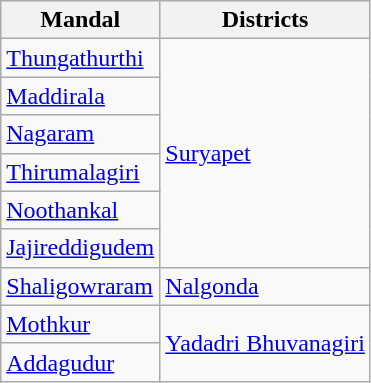<table class="wikitable sortable static-row-numbers static-row-header-hash">
<tr>
<th>Mandal</th>
<th>Districts</th>
</tr>
<tr>
<td><a href='#'>Thungathurthi</a></td>
<td rowspan="6"><a href='#'>Suryapet</a></td>
</tr>
<tr>
<td><a href='#'>Maddirala</a></td>
</tr>
<tr>
<td><a href='#'>Nagaram</a></td>
</tr>
<tr>
<td><a href='#'>Thirumalagiri</a></td>
</tr>
<tr>
<td><a href='#'>Noothankal</a></td>
</tr>
<tr>
<td><a href='#'>Jajireddigudem</a></td>
</tr>
<tr>
<td><a href='#'>Shaligowraram</a></td>
<td><a href='#'>Nalgonda</a></td>
</tr>
<tr>
<td><a href='#'>Mothkur</a></td>
<td rowspan=2><a href='#'>Yadadri Bhuvanagiri</a></td>
</tr>
<tr>
<td><a href='#'>Addagudur</a></td>
</tr>
</table>
